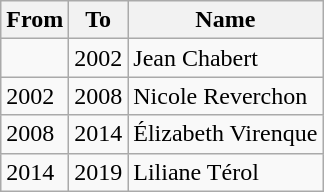<table class="wikitable">
<tr>
<th>From</th>
<th>To</th>
<th>Name</th>
</tr>
<tr>
<td></td>
<td>2002</td>
<td>Jean Chabert</td>
</tr>
<tr>
<td>2002</td>
<td>2008</td>
<td>Nicole Reverchon</td>
</tr>
<tr>
<td>2008</td>
<td>2014</td>
<td>Élizabeth Virenque</td>
</tr>
<tr>
<td>2014</td>
<td>2019</td>
<td>Liliane Térol</td>
</tr>
</table>
